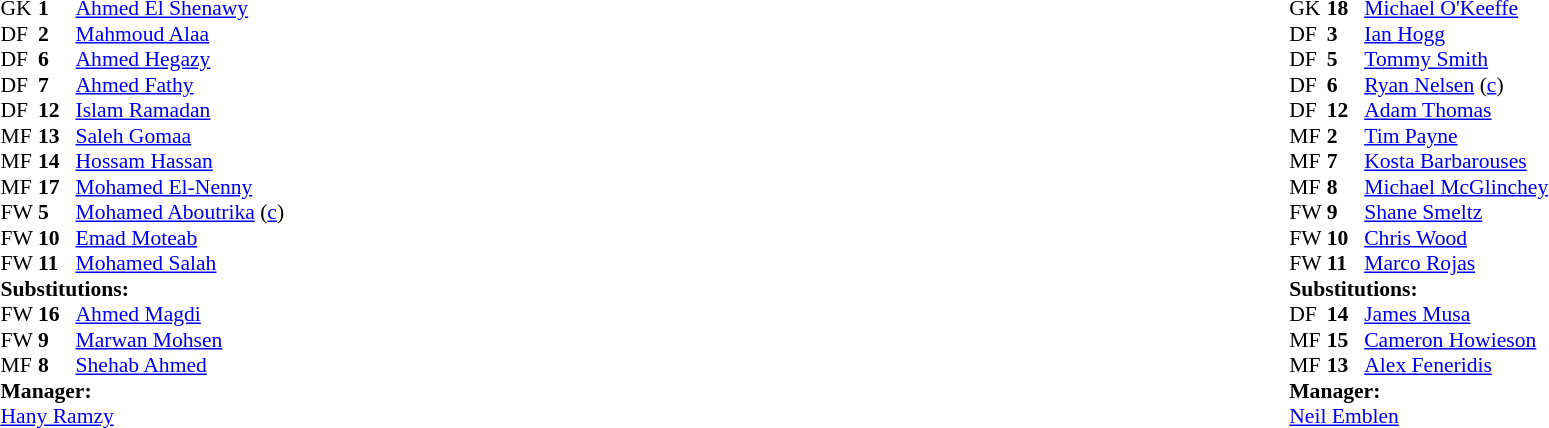<table width="100%">
<tr>
<td valign="top" width="50%"><br><table style="font-size: 90%" cellspacing="0" cellpadding="0">
<tr>
<th width="25"></th>
<th width="25"></th>
</tr>
<tr>
<td>GK</td>
<td><strong>1</strong></td>
<td><a href='#'>Ahmed El Shenawy</a></td>
</tr>
<tr>
<td>DF</td>
<td><strong>2</strong></td>
<td><a href='#'>Mahmoud Alaa</a></td>
<td></td>
</tr>
<tr>
<td>DF</td>
<td><strong>6</strong></td>
<td><a href='#'>Ahmed Hegazy</a></td>
</tr>
<tr>
<td>DF</td>
<td><strong>7</strong></td>
<td><a href='#'>Ahmed Fathy</a></td>
</tr>
<tr>
<td>DF</td>
<td><strong>12</strong></td>
<td><a href='#'>Islam Ramadan</a></td>
</tr>
<tr>
<td>MF</td>
<td><strong>13</strong></td>
<td><a href='#'>Saleh Gomaa</a></td>
<td></td>
<td></td>
</tr>
<tr>
<td>MF</td>
<td><strong>14</strong></td>
<td><a href='#'>Hossam Hassan</a></td>
</tr>
<tr>
<td>MF</td>
<td><strong>17</strong></td>
<td><a href='#'>Mohamed El-Nenny</a></td>
<td></td>
<td></td>
</tr>
<tr>
<td>FW</td>
<td><strong>5</strong></td>
<td><a href='#'>Mohamed Aboutrika</a> (<a href='#'>c</a>)</td>
<td></td>
<td></td>
</tr>
<tr>
<td>FW</td>
<td><strong>10</strong></td>
<td><a href='#'>Emad Moteab</a></td>
</tr>
<tr>
<td>FW</td>
<td><strong>11</strong></td>
<td><a href='#'>Mohamed Salah</a></td>
</tr>
<tr>
<td colspan=3><strong>Substitutions:</strong></td>
</tr>
<tr>
<td>FW</td>
<td><strong>16</strong></td>
<td><a href='#'>Ahmed Magdi</a></td>
<td></td>
<td></td>
</tr>
<tr>
<td>FW</td>
<td><strong>9</strong></td>
<td><a href='#'>Marwan Mohsen</a></td>
<td></td>
<td></td>
</tr>
<tr>
<td>MF</td>
<td><strong>8</strong></td>
<td><a href='#'>Shehab Ahmed</a></td>
<td></td>
<td></td>
</tr>
<tr>
<td colspan=3><strong>Manager:</strong></td>
</tr>
<tr>
<td colspan=3><a href='#'>Hany Ramzy</a></td>
</tr>
</table>
</td>
<td valign="top"></td>
<td valign="top" width="50%"><br><table style="font-size: 90%" cellspacing="0" cellpadding="0" align="center">
<tr>
<th width=25></th>
<th width=25></th>
</tr>
<tr>
<td>GK</td>
<td><strong>18</strong></td>
<td><a href='#'>Michael O'Keeffe</a></td>
</tr>
<tr>
<td>DF</td>
<td><strong>3</strong></td>
<td><a href='#'>Ian Hogg</a></td>
<td></td>
<td></td>
</tr>
<tr>
<td>DF</td>
<td><strong>5</strong></td>
<td><a href='#'>Tommy Smith</a></td>
</tr>
<tr>
<td>DF</td>
<td><strong>6</strong></td>
<td><a href='#'>Ryan Nelsen</a> (<a href='#'>c</a>)</td>
</tr>
<tr>
<td>DF</td>
<td><strong>12</strong></td>
<td><a href='#'>Adam Thomas</a></td>
<td></td>
<td></td>
</tr>
<tr>
<td>MF</td>
<td><strong>2</strong></td>
<td><a href='#'>Tim Payne</a></td>
</tr>
<tr>
<td>MF</td>
<td><strong>7</strong></td>
<td><a href='#'>Kosta Barbarouses</a></td>
</tr>
<tr>
<td>MF</td>
<td><strong>8</strong></td>
<td><a href='#'>Michael McGlinchey</a></td>
</tr>
<tr>
<td>FW</td>
<td><strong>9</strong></td>
<td><a href='#'>Shane Smeltz</a></td>
<td></td>
</tr>
<tr>
<td>FW</td>
<td><strong>10</strong></td>
<td><a href='#'>Chris Wood</a></td>
</tr>
<tr>
<td>FW</td>
<td><strong>11</strong></td>
<td><a href='#'>Marco Rojas</a></td>
<td></td>
<td></td>
</tr>
<tr>
<td colspan=3><strong>Substitutions:</strong></td>
</tr>
<tr>
<td>DF</td>
<td><strong>14</strong></td>
<td><a href='#'>James Musa</a></td>
<td></td>
<td></td>
</tr>
<tr>
<td>MF</td>
<td><strong>15</strong></td>
<td><a href='#'>Cameron Howieson</a></td>
<td></td>
<td></td>
</tr>
<tr>
<td>MF</td>
<td><strong>13</strong></td>
<td><a href='#'>Alex Feneridis</a></td>
<td></td>
<td></td>
</tr>
<tr>
<td colspan=3><strong>Manager:</strong></td>
</tr>
<tr>
<td colspan=3> <a href='#'>Neil Emblen</a></td>
</tr>
</table>
</td>
</tr>
</table>
